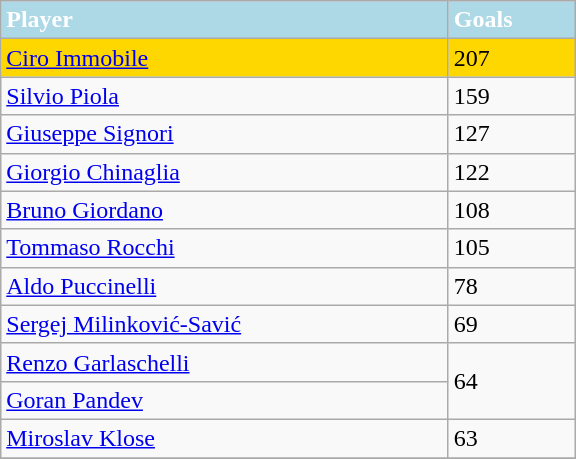<table class="wikitable" style=" width: 24em; ">
<tr style="background:lightblue;color:white">
<td><strong>Player</strong></td>
<td><strong>Goals</strong></td>
</tr>
<tr style="background:gold;">
<td> <a href='#'>Ciro Immobile</a></td>
<td>207</td>
</tr>
<tr>
<td> <a href='#'>Silvio Piola</a></td>
<td>159</td>
</tr>
<tr>
<td> <a href='#'>Giuseppe Signori</a></td>
<td>127</td>
</tr>
<tr>
<td> <a href='#'>Giorgio Chinaglia</a></td>
<td>122</td>
</tr>
<tr>
<td> <a href='#'>Bruno Giordano</a></td>
<td>108</td>
</tr>
<tr>
<td> <a href='#'>Tommaso Rocchi</a></td>
<td>105</td>
</tr>
<tr>
<td> <a href='#'>Aldo Puccinelli</a></td>
<td>78</td>
</tr>
<tr>
<td> <a href='#'>Sergej Milinković-Savić</a></td>
<td>69</td>
</tr>
<tr>
<td> <a href='#'>Renzo Garlaschelli</a></td>
<td rowspan=2>64</td>
</tr>
<tr>
<td> <a href='#'>Goran Pandev</a></td>
</tr>
<tr>
<td> <a href='#'>Miroslav Klose</a></td>
<td>63</td>
</tr>
<tr>
</tr>
</table>
